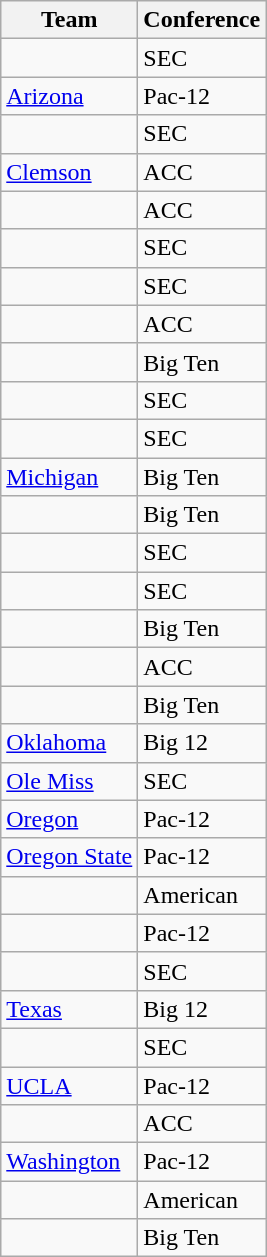<table class="wikitable sortable">
<tr>
<th>Team</th>
<th>Conference</th>
</tr>
<tr>
<td></td>
<td>SEC</td>
</tr>
<tr>
<td><a href='#'>Arizona</a></td>
<td>Pac-12</td>
</tr>
<tr>
<td></td>
<td>SEC</td>
</tr>
<tr>
<td><a href='#'>Clemson</a></td>
<td>ACC</td>
</tr>
<tr>
<td></td>
<td>ACC</td>
</tr>
<tr>
<td></td>
<td>SEC</td>
</tr>
<tr>
<td></td>
<td>SEC</td>
</tr>
<tr>
<td></td>
<td>ACC</td>
</tr>
<tr>
<td></td>
<td>Big Ten</td>
</tr>
<tr>
<td></td>
<td>SEC</td>
</tr>
<tr>
<td></td>
<td>SEC</td>
</tr>
<tr>
<td><a href='#'>Michigan</a></td>
<td>Big Ten</td>
</tr>
<tr>
<td></td>
<td>Big Ten</td>
</tr>
<tr>
<td></td>
<td>SEC</td>
</tr>
<tr>
<td></td>
<td>SEC</td>
</tr>
<tr>
<td></td>
<td>Big Ten</td>
</tr>
<tr>
<td></td>
<td>ACC</td>
</tr>
<tr>
<td></td>
<td>Big Ten</td>
</tr>
<tr>
<td><a href='#'>Oklahoma</a></td>
<td>Big 12</td>
</tr>
<tr>
<td><a href='#'>Ole Miss</a></td>
<td>SEC</td>
</tr>
<tr>
<td><a href='#'>Oregon</a></td>
<td>Pac-12</td>
</tr>
<tr>
<td><a href='#'>Oregon State</a></td>
<td>Pac-12</td>
</tr>
<tr>
<td></td>
<td>American</td>
</tr>
<tr>
<td></td>
<td>Pac-12</td>
</tr>
<tr>
<td></td>
<td>SEC</td>
</tr>
<tr>
<td><a href='#'>Texas</a></td>
<td>Big 12</td>
</tr>
<tr>
<td></td>
<td>SEC</td>
</tr>
<tr>
<td><a href='#'>UCLA</a></td>
<td>Pac-12</td>
</tr>
<tr>
<td></td>
<td>ACC</td>
</tr>
<tr>
<td><a href='#'>Washington</a></td>
<td>Pac-12</td>
</tr>
<tr>
<td></td>
<td>American</td>
</tr>
<tr>
<td></td>
<td>Big Ten</td>
</tr>
</table>
